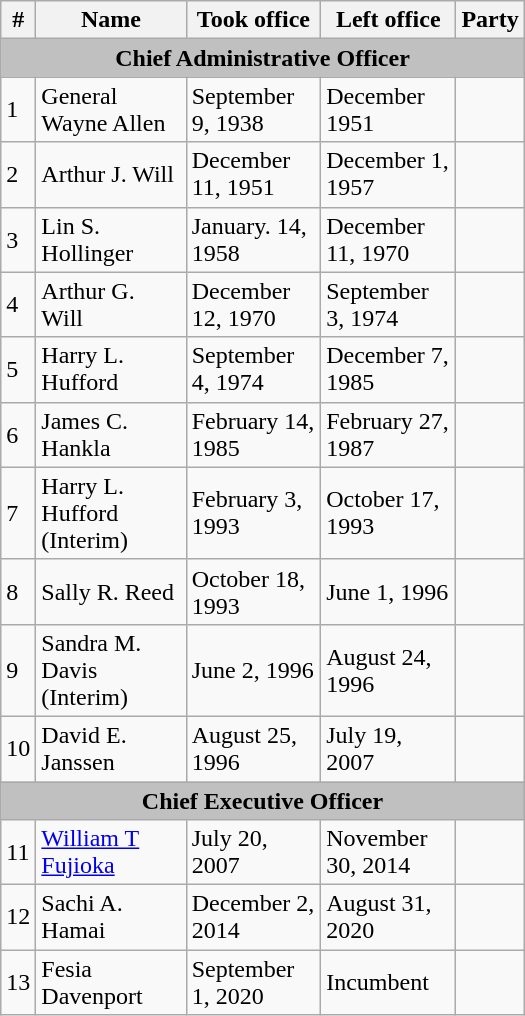<table class="wikitable" width="350">
<tr>
<th>#</th>
<th>Name</th>
<th>Took office</th>
<th>Left office</th>
<th>Party</th>
</tr>
<tr>
<td colspan = "5" bgcolor = "silver" align="center"><strong>Chief Administrative Officer</strong></td>
</tr>
<tr>
<td>1</td>
<td>General Wayne Allen</td>
<td>September 9, 1938</td>
<td>December 1951</td>
<td></td>
</tr>
<tr>
<td>2</td>
<td>Arthur J. Will</td>
<td>December 11, 1951</td>
<td>December 1, 1957</td>
<td></td>
</tr>
<tr>
<td>3</td>
<td>Lin S. Hollinger</td>
<td>January. 14, 1958</td>
<td>December 11, 1970</td>
<td></td>
</tr>
<tr>
<td>4</td>
<td>Arthur G. Will</td>
<td>December 12, 1970</td>
<td>September 3, 1974</td>
<td></td>
</tr>
<tr>
<td>5</td>
<td>Harry L. Hufford</td>
<td>September 4, 1974</td>
<td>December 7, 1985</td>
<td></td>
</tr>
<tr>
<td>6</td>
<td>James C. Hankla</td>
<td>February 14, 1985</td>
<td>February 27, 1987</td>
<td></td>
</tr>
<tr>
<td>7</td>
<td>Harry L. Hufford (Interim)</td>
<td>February 3, 1993</td>
<td>October 17, 1993</td>
<td></td>
</tr>
<tr>
<td>8</td>
<td>Sally R. Reed</td>
<td>October 18, 1993</td>
<td>June 1, 1996</td>
<td></td>
</tr>
<tr>
<td>9</td>
<td>Sandra M. Davis (Interim)</td>
<td>June 2, 1996</td>
<td>August 24, 1996</td>
<td></td>
</tr>
<tr>
<td>10</td>
<td>David E. Janssen</td>
<td>August 25, 1996</td>
<td>July 19, 2007</td>
<td></td>
</tr>
<tr>
<td colspan="5" bgcolor="silver" align="center"><strong>Chief Executive Officer</strong></td>
</tr>
<tr>
<td>11</td>
<td><a href='#'>William T Fujioka</a></td>
<td>July 20, 2007</td>
<td>November 30, 2014</td>
<td></td>
</tr>
<tr>
<td>12</td>
<td>Sachi A. Hamai</td>
<td>December 2, 2014</td>
<td>August 31, 2020</td>
<td></td>
</tr>
<tr>
<td>13</td>
<td>Fesia Davenport</td>
<td>September 1, 2020</td>
<td>Incumbent</td>
<td></td>
</tr>
</table>
